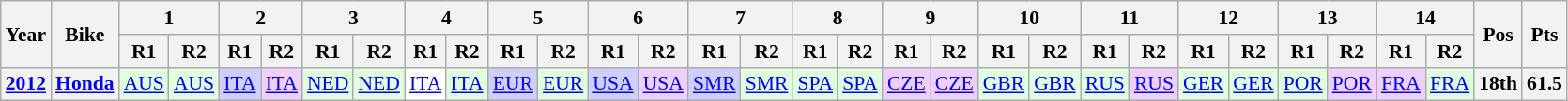<table class="wikitable" style="text-align:center; font-size:90%">
<tr>
<th valign="middle" rowspan=2>Year</th>
<th valign="middle" rowspan=2>Bike</th>
<th colspan=2>1</th>
<th colspan=2>2</th>
<th colspan=2>3</th>
<th colspan=2>4</th>
<th colspan=2>5</th>
<th colspan=2>6</th>
<th colspan=2>7</th>
<th colspan=2>8</th>
<th colspan=2>9</th>
<th colspan=2>10</th>
<th colspan=2>11</th>
<th colspan=2>12</th>
<th colspan=2>13</th>
<th colspan=2>14</th>
<th rowspan=2>Pos</th>
<th rowspan=2>Pts</th>
</tr>
<tr>
<th>R1</th>
<th>R2</th>
<th>R1</th>
<th>R2</th>
<th>R1</th>
<th>R2</th>
<th>R1</th>
<th>R2</th>
<th>R1</th>
<th>R2</th>
<th>R1</th>
<th>R2</th>
<th>R1</th>
<th>R2</th>
<th>R1</th>
<th>R2</th>
<th>R1</th>
<th>R2</th>
<th>R1</th>
<th>R2</th>
<th>R1</th>
<th>R2</th>
<th>R1</th>
<th>R2</th>
<th>R1</th>
<th>R2</th>
<th>R1</th>
<th>R2</th>
</tr>
<tr>
<th><a href='#'>2012</a></th>
<th><a href='#'>Honda</a></th>
<td style="background:#dfffdf;"><a href='#'>AUS</a><br></td>
<td style="background:#dfffdf;"><a href='#'>AUS</a><br></td>
<td style="background:#cfcfff;"><a href='#'>ITA</a><br></td>
<td style="background:#efcfff;"><a href='#'>ITA</a><br></td>
<td style="background:#dfffdf;"><a href='#'>NED</a><br></td>
<td style="background:#dfffdf;"><a href='#'>NED</a><br></td>
<td style="background:#ffffff;"><a href='#'>ITA</a><br></td>
<td style="background:#dfffdf;"><a href='#'>ITA</a><br></td>
<td style="background:#cfcfff;"><a href='#'>EUR</a><br></td>
<td style="background:#dfffdf;"><a href='#'>EUR</a><br></td>
<td style="background:#cfcfff;"><a href='#'>USA</a><br></td>
<td style="background:#efcfff;"><a href='#'>USA</a><br></td>
<td style="background:#cfcfff;"><a href='#'>SMR</a><br></td>
<td style="background:#dfffdf;"><a href='#'>SMR</a><br></td>
<td style="background:#dfffdf;"><a href='#'>SPA</a><br></td>
<td style="background:#dfffdf;"><a href='#'>SPA</a><br></td>
<td style="background:#efcfff;"><a href='#'>CZE</a><br></td>
<td style="background:#efcfff;"><a href='#'>CZE</a><br></td>
<td style="background:#dfffdf;"><a href='#'>GBR</a><br></td>
<td style="background:#dfffdf;"><a href='#'>GBR</a><br></td>
<td style="background:#dfffdf;"><a href='#'>RUS</a><br></td>
<td style="background:#efcfff;"><a href='#'>RUS</a><br></td>
<td style="background:#dfffdf;"><a href='#'>GER</a><br></td>
<td style="background:#dfffdf;"><a href='#'>GER</a><br></td>
<td style="background:#dfffdf;"><a href='#'>POR</a><br></td>
<td style="background:#efcfff;"><a href='#'>POR</a><br></td>
<td style="background:#efcfff;"><a href='#'>FRA</a><br></td>
<td style="background:#dfffdf;"><a href='#'>FRA</a><br></td>
<th>18th</th>
<th>61.5</th>
</tr>
</table>
